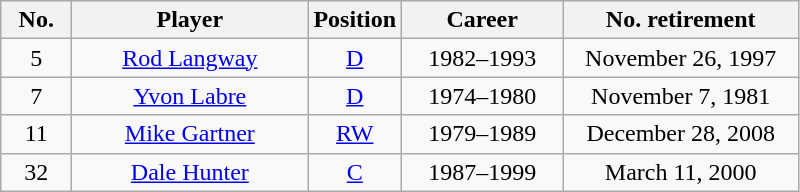<table class="wikitable sortable" style="text-align:center">
<tr>
<th style="width:40px;">No.</th>
<th style="width:150px;">Player</th>
<th style="width:40px;">Position</th>
<th style="width:100px;">Career</th>
<th style="width:150px;">No. retirement</th>
</tr>
<tr>
<td>5</td>
<td><a href='#'>Rod Langway</a></td>
<td><a href='#'>D</a></td>
<td>1982–1993</td>
<td>November 26, 1997</td>
</tr>
<tr>
<td>7</td>
<td><a href='#'>Yvon Labre</a></td>
<td><a href='#'>D</a></td>
<td>1974–1980</td>
<td>November 7, 1981</td>
</tr>
<tr>
<td>11</td>
<td><a href='#'>Mike Gartner</a></td>
<td><a href='#'>RW</a></td>
<td>1979–1989</td>
<td>December 28, 2008</td>
</tr>
<tr>
<td>32</td>
<td><a href='#'>Dale Hunter</a></td>
<td><a href='#'>C</a></td>
<td>1987–1999</td>
<td>March 11, 2000</td>
</tr>
</table>
